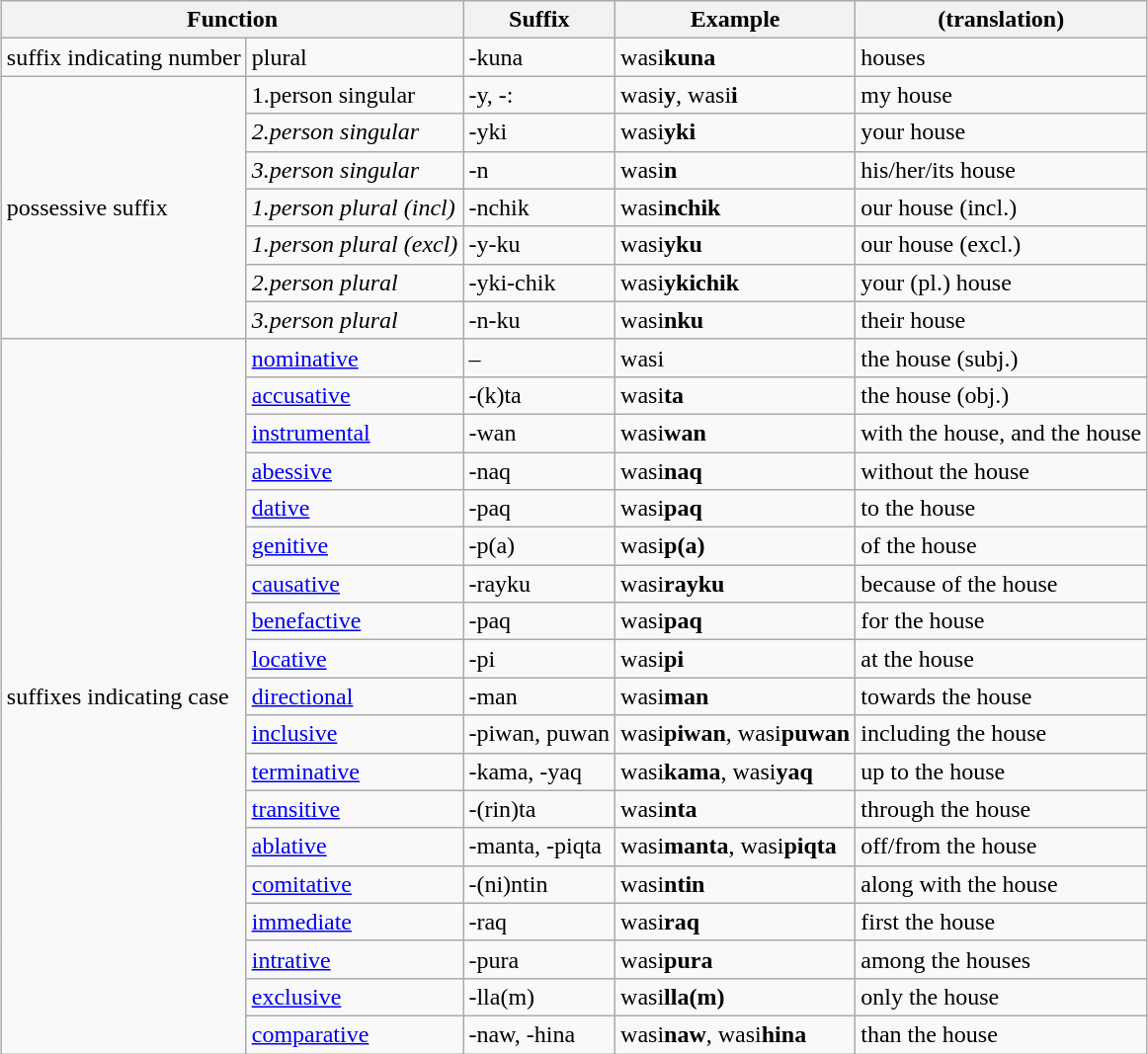<table style="margin:auto;"  class="wikitable">
<tr>
<th colspan=2>Function</th>
<th>Suffix</th>
<th>Example</th>
<th>(translation)</th>
</tr>
<tr>
<td>suffix indicating number</td>
<td>plural</td>
<td>-kuna</td>
<td>wasi<strong>kuna</strong></td>
<td>houses</td>
</tr>
<tr>
<td rowspan=7>possessive suffix</td>
<td>1.person singular</td>
<td>-y, -:</td>
<td>wasi<strong>y</strong>, wasi<strong>i</strong></td>
<td>my house</td>
</tr>
<tr>
<td><em>2.person singular</em></td>
<td>-yki</td>
<td>wasi<strong>yki</strong></td>
<td>your house</td>
</tr>
<tr>
<td><em>3.person singular</em></td>
<td>-n</td>
<td>wasi<strong>n</strong></td>
<td>his/her/its house</td>
</tr>
<tr>
<td><em>1.person plural (incl)</em></td>
<td>-nchik</td>
<td>wasi<strong>nchik</strong></td>
<td>our house (incl.)</td>
</tr>
<tr>
<td><em>1.person plural (excl)</em></td>
<td>-y-ku</td>
<td>wasi<strong>yku</strong></td>
<td>our house (excl.)</td>
</tr>
<tr>
<td><em>2.person plural</em></td>
<td>-yki-chik</td>
<td>wasi<strong>ykichik</strong></td>
<td>your (pl.) house</td>
</tr>
<tr>
<td><em>3.person plural</em></td>
<td>-n-ku</td>
<td>wasi<strong>nku</strong></td>
<td>their house</td>
</tr>
<tr>
<td rowspan=19>suffixes indicating case</td>
<td><a href='#'>nominative</a></td>
<td>–</td>
<td>wasi</td>
<td>the house (subj.)</td>
</tr>
<tr>
<td><a href='#'>accusative</a></td>
<td>-(k)ta</td>
<td>wasi<strong>ta</strong></td>
<td>the house (obj.)</td>
</tr>
<tr>
<td><a href='#'>instrumental</a></td>
<td>-wan</td>
<td>wasi<strong>wan</strong></td>
<td>with the house, and the house</td>
</tr>
<tr>
<td><a href='#'>abessive</a></td>
<td>-naq</td>
<td>wasi<strong>naq</strong></td>
<td>without the house</td>
</tr>
<tr>
<td><a href='#'>dative</a></td>
<td>-paq</td>
<td>wasi<strong>paq</strong></td>
<td>to the house</td>
</tr>
<tr>
<td><a href='#'>genitive</a></td>
<td>-p(a)</td>
<td>wasi<strong>p(a)</strong></td>
<td>of the house</td>
</tr>
<tr>
<td><a href='#'>causative</a></td>
<td>-rayku</td>
<td>wasi<strong>rayku</strong></td>
<td>because of the house</td>
</tr>
<tr>
<td><a href='#'>benefactive</a></td>
<td>-paq</td>
<td>wasi<strong>paq</strong></td>
<td>for the house</td>
</tr>
<tr>
<td><a href='#'>locative</a></td>
<td>-pi</td>
<td>wasi<strong>pi</strong></td>
<td>at the house</td>
</tr>
<tr>
<td><a href='#'>directional</a></td>
<td>-man</td>
<td>wasi<strong>man</strong></td>
<td>towards the house</td>
</tr>
<tr>
<td><a href='#'>inclusive</a></td>
<td>-piwan, puwan</td>
<td>wasi<strong>piwan</strong>, wasi<strong>puwan</strong></td>
<td>including the house</td>
</tr>
<tr>
<td><a href='#'>terminative</a></td>
<td>-kama, -yaq</td>
<td>wasi<strong>kama</strong>, wasi<strong>yaq</strong></td>
<td>up to the house</td>
</tr>
<tr>
<td><a href='#'>transitive</a></td>
<td>-(rin)ta</td>
<td>wasi<strong>nta</strong></td>
<td>through the house</td>
</tr>
<tr>
<td><a href='#'>ablative</a></td>
<td>-manta, -piqta</td>
<td>wasi<strong>manta</strong>, wasi<strong>piqta</strong></td>
<td>off/from the house</td>
</tr>
<tr>
<td><a href='#'>comitative</a></td>
<td>-(ni)ntin</td>
<td>wasi<strong>ntin</strong></td>
<td>along with the house</td>
</tr>
<tr>
<td><a href='#'>immediate</a></td>
<td>-raq</td>
<td>wasi<strong>raq</strong></td>
<td>first the house</td>
</tr>
<tr>
<td><a href='#'>intrative</a></td>
<td>-pura</td>
<td>wasi<strong>pura</strong></td>
<td>among the houses</td>
</tr>
<tr>
<td><a href='#'>exclusive</a></td>
<td>-lla(m)</td>
<td>wasi<strong>lla(m)</strong></td>
<td>only the house</td>
</tr>
<tr>
<td><a href='#'>comparative</a></td>
<td>-naw, -hina</td>
<td>wasi<strong>naw</strong>, wasi<strong>hina</strong></td>
<td>than the house</td>
</tr>
</table>
